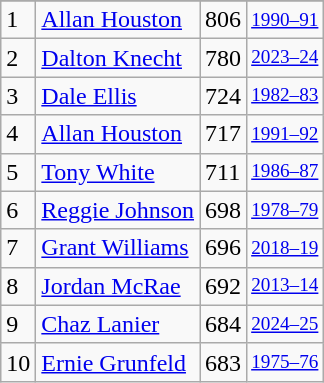<table class="wikitable">
<tr>
</tr>
<tr>
<td>1</td>
<td><a href='#'>Allan Houston</a></td>
<td>806</td>
<td style="font-size:80%;"><a href='#'>1990–91</a></td>
</tr>
<tr>
<td>2</td>
<td><a href='#'>Dalton Knecht</a></td>
<td>780</td>
<td style="font-size:80%;"><a href='#'>2023–24</a></td>
</tr>
<tr>
<td>3</td>
<td><a href='#'>Dale Ellis</a></td>
<td>724</td>
<td style="font-size:80%;"><a href='#'>1982–83</a></td>
</tr>
<tr>
<td>4</td>
<td><a href='#'>Allan Houston</a></td>
<td>717</td>
<td style="font-size:80%;"><a href='#'>1991–92</a></td>
</tr>
<tr>
<td>5</td>
<td><a href='#'>Tony White</a></td>
<td>711</td>
<td style="font-size:80%;"><a href='#'>1986–87</a></td>
</tr>
<tr>
<td>6</td>
<td><a href='#'>Reggie Johnson</a></td>
<td>698</td>
<td style="font-size:80%;"><a href='#'>1978–79</a></td>
</tr>
<tr>
<td>7</td>
<td><a href='#'>Grant Williams</a></td>
<td>696</td>
<td style="font-size:80%;"><a href='#'>2018–19</a></td>
</tr>
<tr>
<td>8</td>
<td><a href='#'>Jordan McRae</a></td>
<td>692</td>
<td style="font-size:80%;"><a href='#'>2013–14</a></td>
</tr>
<tr>
<td>9</td>
<td><a href='#'>Chaz Lanier</a></td>
<td>684</td>
<td style="font-size:80%;"><a href='#'>2024–25</a></td>
</tr>
<tr>
<td>10</td>
<td><a href='#'>Ernie Grunfeld</a></td>
<td>683</td>
<td style="font-size:80%;"><a href='#'>1975–76</a></td>
</tr>
</table>
